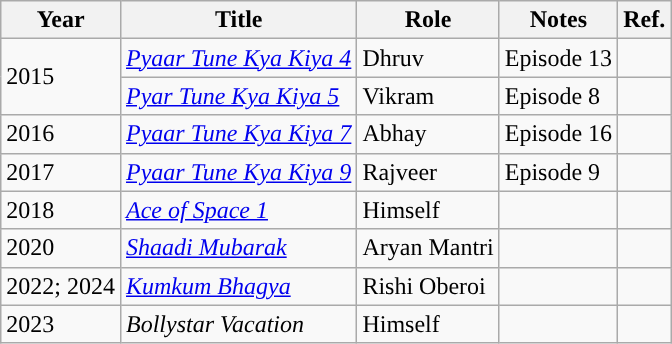<table class="wikitable">
<tr>
<th>Year</th>
<th>Title</th>
<th>Role</th>
<th>Notes</th>
<th>Ref.</th>
</tr>
<tr>
<td rowspan="2">2015</td>
<td><em><a href='#'>Pyaar Tune Kya Kiya 4</a></em></td>
<td>Dhruv</td>
<td>Episode 13</td>
<td></td>
</tr>
<tr>
<td><em><a href='#'>Pyar Tune Kya Kiya 5</a></em></td>
<td>Vikram</td>
<td>Episode 8</td>
<td></td>
</tr>
<tr>
<td>2016</td>
<td><em><a href='#'>Pyaar Tune Kya Kiya 7</a></em></td>
<td>Abhay</td>
<td>Episode 16</td>
<td></td>
</tr>
<tr>
<td>2017</td>
<td><em><a href='#'>Pyaar Tune Kya Kiya 9</a></em></td>
<td>Rajveer</td>
<td>Episode 9</td>
<td></td>
</tr>
<tr>
<td>2018</td>
<td><em><a href='#'>Ace of Space 1</a></em></td>
<td>Himself</td>
<td></td>
<td></td>
</tr>
<tr>
<td>2020</td>
<td><em><a href='#'>Shaadi Mubarak</a></em></td>
<td>Aryan Mantri</td>
<td></td>
<td></td>
</tr>
<tr>
<td>2022; 2024</td>
<td><em><a href='#'>Kumkum Bhagya</a></em></td>
<td>Rishi Oberoi</td>
<td></td>
<td></td>
</tr>
<tr>
<td>2023</td>
<td><em>Bollystar Vacation</em></td>
<td>Himself</td>
<td></td>
<td></td>
</tr>
</table>
